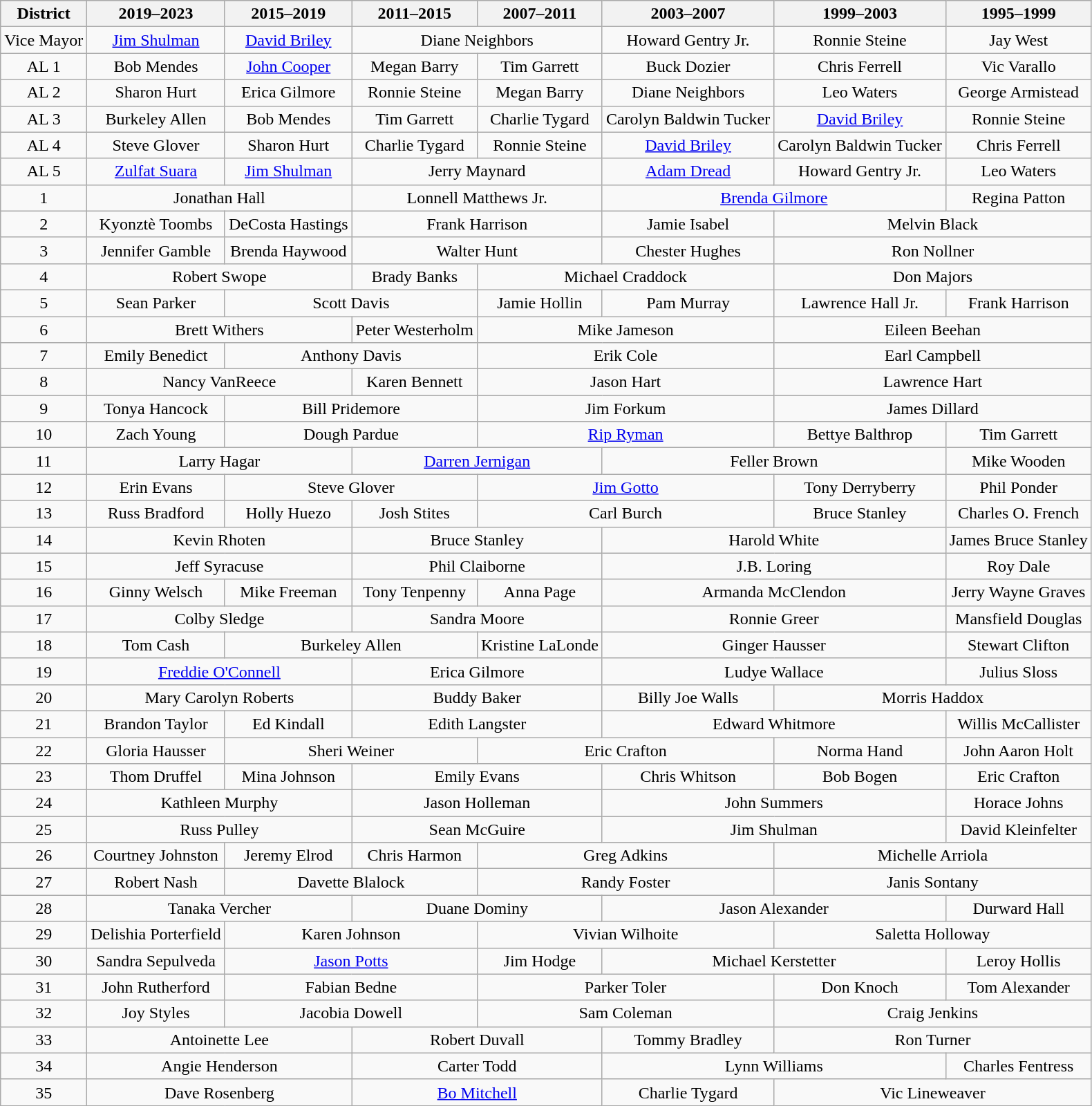<table class="wikitable" style="text-align:center;">
<tr>
<th>District</th>
<th>2019–2023</th>
<th>2015–2019</th>
<th>2011–2015</th>
<th>2007–2011</th>
<th>2003–2007</th>
<th>1999–2003</th>
<th>1995–1999</th>
</tr>
<tr>
<td>Vice Mayor</td>
<td><a href='#'>Jim Shulman</a></td>
<td><a href='#'>David Briley</a></td>
<td colspan="2">Diane Neighbors</td>
<td>Howard Gentry Jr.</td>
<td>Ronnie Steine</td>
<td>Jay West</td>
</tr>
<tr>
<td>AL 1</td>
<td>Bob Mendes</td>
<td><a href='#'>John Cooper</a></td>
<td>Megan Barry</td>
<td>Tim Garrett</td>
<td>Buck Dozier</td>
<td>Chris Ferrell</td>
<td>Vic Varallo</td>
</tr>
<tr>
<td>AL 2</td>
<td>Sharon Hurt</td>
<td>Erica Gilmore</td>
<td>Ronnie Steine</td>
<td>Megan Barry</td>
<td>Diane Neighbors</td>
<td>Leo Waters</td>
<td>George Armistead</td>
</tr>
<tr>
<td>AL 3</td>
<td>Burkeley Allen</td>
<td>Bob Mendes</td>
<td>Tim Garrett</td>
<td>Charlie Tygard</td>
<td>Carolyn Baldwin Tucker</td>
<td><a href='#'>David Briley</a></td>
<td>Ronnie Steine</td>
</tr>
<tr>
<td>AL 4</td>
<td>Steve Glover</td>
<td>Sharon Hurt</td>
<td>Charlie Tygard</td>
<td>Ronnie Steine</td>
<td><a href='#'>David Briley</a></td>
<td>Carolyn Baldwin Tucker</td>
<td>Chris Ferrell</td>
</tr>
<tr>
<td>AL 5</td>
<td><a href='#'>Zulfat Suara</a></td>
<td><a href='#'>Jim Shulman</a></td>
<td colspan="2">Jerry Maynard</td>
<td><a href='#'>Adam Dread</a></td>
<td>Howard Gentry Jr.</td>
<td>Leo Waters</td>
</tr>
<tr>
<td>1</td>
<td colspan="2">Jonathan Hall</td>
<td colspan="2">Lonnell Matthews Jr.</td>
<td colspan="2"><a href='#'>Brenda Gilmore</a></td>
<td>Regina Patton</td>
</tr>
<tr>
<td>2</td>
<td>Kyonztè Toombs</td>
<td>DeCosta Hastings</td>
<td colspan="2">Frank Harrison</td>
<td>Jamie Isabel</td>
<td colspan="2">Melvin Black</td>
</tr>
<tr>
<td>3</td>
<td>Jennifer Gamble</td>
<td>Brenda Haywood</td>
<td colspan="2">Walter Hunt</td>
<td>Chester Hughes</td>
<td colspan="2">Ron Nollner</td>
</tr>
<tr>
<td>4</td>
<td colspan="2">Robert Swope</td>
<td>Brady Banks</td>
<td colspan="2">Michael Craddock</td>
<td colspan="2">Don Majors</td>
</tr>
<tr>
<td>5</td>
<td>Sean Parker</td>
<td colspan="2">Scott Davis</td>
<td>Jamie Hollin</td>
<td>Pam Murray</td>
<td>Lawrence Hall Jr.</td>
<td>Frank Harrison</td>
</tr>
<tr>
<td>6</td>
<td colspan="2">Brett Withers</td>
<td>Peter Westerholm</td>
<td colspan="2">Mike Jameson</td>
<td colspan="2">Eileen Beehan</td>
</tr>
<tr>
<td>7</td>
<td>Emily Benedict</td>
<td colspan="2">Anthony Davis</td>
<td colspan="2">Erik Cole</td>
<td colspan="2">Earl Campbell</td>
</tr>
<tr>
<td>8</td>
<td colspan="2">Nancy VanReece</td>
<td>Karen Bennett</td>
<td colspan="2">Jason Hart</td>
<td colspan="2">Lawrence Hart</td>
</tr>
<tr>
<td>9</td>
<td>Tonya Hancock</td>
<td colspan="2">Bill Pridemore</td>
<td colspan="2">Jim Forkum</td>
<td colspan="2">James Dillard</td>
</tr>
<tr>
<td>10</td>
<td>Zach Young</td>
<td colspan="2">Dough Pardue</td>
<td colspan="2"><a href='#'>Rip Ryman</a></td>
<td>Bettye Balthrop</td>
<td>Tim Garrett</td>
</tr>
<tr>
<td>11</td>
<td colspan="2">Larry Hagar</td>
<td colspan="2"><a href='#'>Darren Jernigan</a></td>
<td colspan="2">Feller Brown</td>
<td>Mike Wooden</td>
</tr>
<tr>
<td>12</td>
<td>Erin Evans</td>
<td colspan="2">Steve Glover</td>
<td colspan="2"><a href='#'>Jim Gotto</a></td>
<td>Tony Derryberry</td>
<td>Phil Ponder</td>
</tr>
<tr>
<td>13</td>
<td>Russ Bradford</td>
<td>Holly Huezo</td>
<td>Josh Stites</td>
<td colspan="2">Carl Burch</td>
<td>Bruce Stanley</td>
<td>Charles O. French</td>
</tr>
<tr>
<td>14</td>
<td colspan="2">Kevin Rhoten</td>
<td colspan="2">Bruce Stanley</td>
<td colspan="2">Harold White</td>
<td>James Bruce Stanley</td>
</tr>
<tr>
<td>15</td>
<td colspan="2">Jeff Syracuse</td>
<td colspan="2">Phil Claiborne</td>
<td colspan="2">J.B. Loring</td>
<td>Roy Dale</td>
</tr>
<tr>
<td>16</td>
<td>Ginny Welsch</td>
<td>Mike Freeman</td>
<td>Tony Tenpenny</td>
<td>Anna Page</td>
<td colspan="2">Armanda McClendon</td>
<td>Jerry Wayne Graves</td>
</tr>
<tr>
<td>17</td>
<td colspan="2">Colby Sledge</td>
<td colspan="2">Sandra Moore</td>
<td colspan="2">Ronnie Greer</td>
<td>Mansfield Douglas</td>
</tr>
<tr>
<td>18</td>
<td>Tom Cash</td>
<td colspan="2">Burkeley Allen</td>
<td>Kristine LaLonde</td>
<td colspan="2">Ginger Hausser</td>
<td>Stewart Clifton</td>
</tr>
<tr>
<td>19</td>
<td colspan="2"><a href='#'>Freddie O'Connell</a></td>
<td colspan="2">Erica Gilmore</td>
<td colspan="2">Ludye Wallace</td>
<td>Julius Sloss</td>
</tr>
<tr>
<td>20</td>
<td colspan="2">Mary Carolyn Roberts</td>
<td colspan="2">Buddy Baker</td>
<td>Billy Joe Walls</td>
<td colspan="2">Morris Haddox</td>
</tr>
<tr>
<td>21</td>
<td>Brandon Taylor</td>
<td>Ed Kindall</td>
<td colspan="2">Edith Langster</td>
<td colspan="2">Edward Whitmore</td>
<td>Willis McCallister</td>
</tr>
<tr>
<td>22</td>
<td>Gloria Hausser</td>
<td colspan="2">Sheri Weiner</td>
<td colspan="2">Eric Crafton</td>
<td>Norma Hand</td>
<td>John Aaron Holt</td>
</tr>
<tr>
<td>23</td>
<td>Thom Druffel</td>
<td>Mina Johnson</td>
<td colspan="2">Emily Evans</td>
<td>Chris Whitson</td>
<td>Bob Bogen</td>
<td>Eric Crafton</td>
</tr>
<tr>
<td>24</td>
<td colspan="2">Kathleen Murphy</td>
<td colspan="2">Jason Holleman</td>
<td colspan="2">John Summers</td>
<td>Horace Johns</td>
</tr>
<tr>
<td>25</td>
<td colspan="2">Russ Pulley</td>
<td colspan="2">Sean McGuire</td>
<td colspan="2">Jim Shulman</td>
<td>David Kleinfelter</td>
</tr>
<tr>
<td>26</td>
<td>Courtney Johnston</td>
<td>Jeremy Elrod</td>
<td>Chris Harmon</td>
<td colspan="2">Greg Adkins</td>
<td colspan="2">Michelle Arriola</td>
</tr>
<tr>
<td>27</td>
<td>Robert Nash</td>
<td colspan="2">Davette Blalock</td>
<td colspan="2">Randy Foster</td>
<td colspan="2">Janis Sontany</td>
</tr>
<tr>
<td>28</td>
<td colspan="2">Tanaka Vercher</td>
<td colspan="2">Duane Dominy</td>
<td colspan="2">Jason Alexander</td>
<td>Durward Hall</td>
</tr>
<tr>
<td>29</td>
<td>Delishia Porterfield</td>
<td colspan="2">Karen Johnson</td>
<td colspan="2">Vivian Wilhoite</td>
<td colspan="2">Saletta Holloway</td>
</tr>
<tr>
<td>30</td>
<td>Sandra Sepulveda</td>
<td colspan="2"><a href='#'>Jason Potts</a></td>
<td>Jim Hodge</td>
<td colspan="2">Michael Kerstetter</td>
<td>Leroy Hollis</td>
</tr>
<tr>
<td>31</td>
<td>John Rutherford</td>
<td colspan="2">Fabian Bedne</td>
<td colspan="2">Parker Toler</td>
<td>Don Knoch</td>
<td>Tom Alexander</td>
</tr>
<tr>
<td>32</td>
<td>Joy Styles</td>
<td colspan="2">Jacobia Dowell</td>
<td colspan="2">Sam Coleman</td>
<td colspan="2">Craig Jenkins</td>
</tr>
<tr>
<td>33</td>
<td colspan="2">Antoinette Lee</td>
<td colspan="2">Robert Duvall</td>
<td>Tommy Bradley</td>
<td colspan="2">Ron Turner</td>
</tr>
<tr>
<td>34</td>
<td colspan="2">Angie Henderson</td>
<td colspan="2">Carter Todd</td>
<td colspan="2">Lynn Williams</td>
<td>Charles Fentress</td>
</tr>
<tr>
<td>35</td>
<td colspan="2">Dave Rosenberg</td>
<td colspan="2"><a href='#'>Bo Mitchell</a></td>
<td>Charlie Tygard</td>
<td colspan="2">Vic Lineweaver</td>
</tr>
</table>
